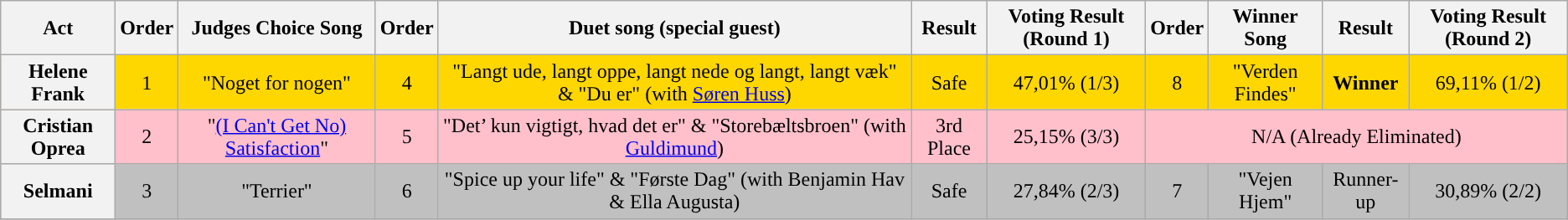<table class="wikitable plainrowheaders" style="text-align:center;">
<tr>
<th scope="col">Act</th>
<th scope="col">Order</th>
<th scope="col">Judges Choice Song</th>
<th scope="col">Order</th>
<th scope="col">Duet song (special guest)</th>
<th scope="col">Result</th>
<th scope="col">Voting Result (Round 1)</th>
<th scope="col">Order</th>
<th scope="col">Winner Song</th>
<th scope="col">Result</th>
<th scope="col">Voting Result (Round 2)</th>
</tr>
<tr style="background:gold">
<th scope=row>Helene Frank</th>
<td>1</td>
<td>"Noget for nogen"</td>
<td>4</td>
<td>"Langt ude, langt oppe, langt nede og langt, langt væk" & "Du er" (with <a href='#'>Søren Huss</a>)</td>
<td>Safe</td>
<td>47,01% (1/3)</td>
<td>8</td>
<td>"Verden Findes"</td>
<td><strong>Winner</strong></td>
<td>69,11% (1/2)</td>
</tr>
<tr style="background:pink">
<th scope=row>Cristian Oprea</th>
<td>2</td>
<td>"<a href='#'>(I Can't Get No) Satisfaction</a>"</td>
<td>5</td>
<td>"Det’ kun vigtigt, hvad det er" & "Storebæltsbroen" (with <a href='#'>Guldimund</a>)</td>
<td>3rd Place</td>
<td>25,15% (3/3)</td>
<td colspan="4">N/A (Already Eliminated)</td>
</tr>
<tr style="background:silver">
<th scope=row>Selmani</th>
<td>3</td>
<td>"Terrier"</td>
<td>6</td>
<td>"Spice up your life" & "Første Dag" (with Benjamin Hav & Ella Augusta)</td>
<td>Safe</td>
<td>27,84% (2/3)</td>
<td>7</td>
<td>"Vejen Hjem"</td>
<td>Runner-up</td>
<td>30,89% (2/2)</td>
</tr>
<tr>
</tr>
</table>
